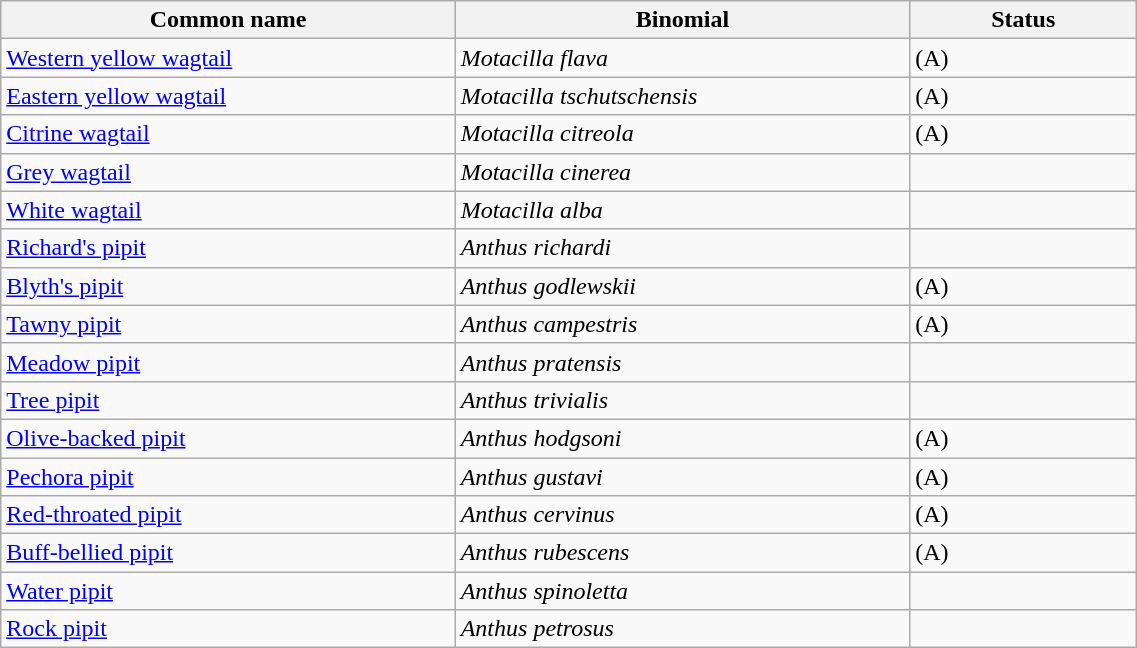<table style="width:60%;" class="wikitable">
<tr>
<th width=40%>Common name</th>
<th width=40%>Binomial</th>
<th width=20%>Status</th>
</tr>
<tr>
<td><a href='#'>Western yellow wagtail</a></td>
<td><em>Motacilla flava</em></td>
<td>(A)</td>
</tr>
<tr>
<td><a href='#'>Eastern yellow wagtail</a></td>
<td><em>Motacilla tschutschensis</em></td>
<td>(A)</td>
</tr>
<tr>
<td><a href='#'>Citrine wagtail</a></td>
<td><em>Motacilla citreola</em></td>
<td>(A)</td>
</tr>
<tr>
<td><a href='#'>Grey wagtail</a></td>
<td><em>Motacilla cinerea</em></td>
<td></td>
</tr>
<tr>
<td><a href='#'>White wagtail</a></td>
<td><em>Motacilla alba</em></td>
<td></td>
</tr>
<tr>
<td><a href='#'>Richard's pipit</a></td>
<td><em>Anthus richardi</em></td>
<td></td>
</tr>
<tr>
<td><a href='#'>Blyth's pipit</a></td>
<td><em>Anthus godlewskii</em></td>
<td>(A)</td>
</tr>
<tr>
<td><a href='#'>Tawny pipit</a></td>
<td><em>Anthus campestris</em></td>
<td>(A)</td>
</tr>
<tr>
<td><a href='#'>Meadow pipit</a></td>
<td><em>Anthus pratensis</em></td>
<td></td>
</tr>
<tr>
<td><a href='#'>Tree pipit</a></td>
<td><em>Anthus trivialis</em></td>
<td></td>
</tr>
<tr>
<td><a href='#'>Olive-backed pipit</a></td>
<td><em>Anthus hodgsoni</em></td>
<td>(A)</td>
</tr>
<tr>
<td><a href='#'>Pechora pipit</a></td>
<td><em>Anthus gustavi</em></td>
<td>(A)</td>
</tr>
<tr>
<td><a href='#'>Red-throated pipit</a></td>
<td><em>Anthus cervinus</em></td>
<td>(A)</td>
</tr>
<tr>
<td><a href='#'>Buff-bellied pipit</a></td>
<td><em>Anthus rubescens</em></td>
<td>(A)</td>
</tr>
<tr>
<td><a href='#'>Water pipit</a></td>
<td><em>Anthus spinoletta</em></td>
<td></td>
</tr>
<tr>
<td><a href='#'>Rock pipit</a></td>
<td><em>Anthus petrosus</em></td>
<td></td>
</tr>
</table>
